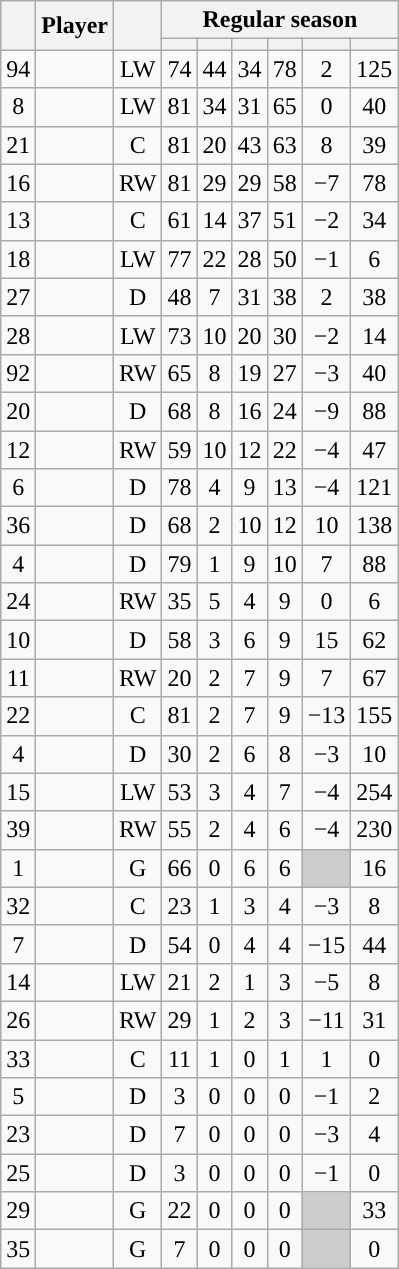<table class="wikitable sortable plainrowheaders" style="text-align:center;">
<tr>
<th scope="col" data-sort-type="number" rowspan="2"></th>
<th scope="col" rowspan="2">Player</th>
<th scope="col" rowspan="2"></th>
<th scope=colgroup colspan=6>Regular season</th>
</tr>
<tr>
<th scope="col" data-sort-type="number"></th>
<th scope="col" data-sort-type="number"></th>
<th scope="col" data-sort-type="number"></th>
<th scope="col" data-sort-type="number"></th>
<th scope="col" data-sort-type="number"></th>
<th scope="col" data-sort-type="number"></th>
</tr>
<tr>
<td scope="row">94</td>
<td align="left"></td>
<td>LW</td>
<td>74</td>
<td>44</td>
<td>34</td>
<td>78</td>
<td>2</td>
<td>125</td>
</tr>
<tr>
<td scope="row">8</td>
<td align="left"></td>
<td>LW</td>
<td>81</td>
<td>34</td>
<td>31</td>
<td>65</td>
<td>0</td>
<td>40</td>
</tr>
<tr>
<td scope="row">21</td>
<td align="left"></td>
<td>C</td>
<td>81</td>
<td>20</td>
<td>43</td>
<td>63</td>
<td>8</td>
<td>39</td>
</tr>
<tr>
<td scope="row">16</td>
<td align="left"></td>
<td>RW</td>
<td>81</td>
<td>29</td>
<td>29</td>
<td>58</td>
<td>−7</td>
<td>78</td>
</tr>
<tr>
<td scope="row">13</td>
<td align="left"></td>
<td>C</td>
<td>61</td>
<td>14</td>
<td>37</td>
<td>51</td>
<td>−2</td>
<td>34</td>
</tr>
<tr>
<td scope="row">18</td>
<td align="left"></td>
<td>LW</td>
<td>77</td>
<td>22</td>
<td>28</td>
<td>50</td>
<td>−1</td>
<td>6</td>
</tr>
<tr>
<td scope="row">27</td>
<td align="left"></td>
<td>D</td>
<td>48</td>
<td>7</td>
<td>31</td>
<td>38</td>
<td>2</td>
<td>38</td>
</tr>
<tr>
<td scope="row">28</td>
<td align="left"></td>
<td>LW</td>
<td>73</td>
<td>10</td>
<td>20</td>
<td>30</td>
<td>−2</td>
<td>14</td>
</tr>
<tr>
<td scope="row">92</td>
<td align="left"></td>
<td>RW</td>
<td>65</td>
<td>8</td>
<td>19</td>
<td>27</td>
<td>−3</td>
<td>40</td>
</tr>
<tr>
<td scope="row">20</td>
<td align="left"></td>
<td>D</td>
<td>68</td>
<td>8</td>
<td>16</td>
<td>24</td>
<td>−9</td>
<td>88</td>
</tr>
<tr>
<td scope="row">12</td>
<td align="left"></td>
<td>RW</td>
<td>59</td>
<td>10</td>
<td>12</td>
<td>22</td>
<td>−4</td>
<td>47</td>
</tr>
<tr>
<td scope="row">6</td>
<td align="left"></td>
<td>D</td>
<td>78</td>
<td>4</td>
<td>9</td>
<td>13</td>
<td>−4</td>
<td>121</td>
</tr>
<tr>
<td scope="row">36</td>
<td align="left"></td>
<td>D</td>
<td>68</td>
<td>2</td>
<td>10</td>
<td>12</td>
<td>10</td>
<td>138</td>
</tr>
<tr>
<td scope="row">4</td>
<td align="left"></td>
<td>D</td>
<td>79</td>
<td>1</td>
<td>9</td>
<td>10</td>
<td>7</td>
<td>88</td>
</tr>
<tr>
<td scope="row">24</td>
<td align="left"></td>
<td>RW</td>
<td>35</td>
<td>5</td>
<td>4</td>
<td>9</td>
<td>0</td>
<td>6</td>
</tr>
<tr>
<td scope="row">10</td>
<td align="left"></td>
<td>D</td>
<td>58</td>
<td>3</td>
<td>6</td>
<td>9</td>
<td>15</td>
<td>62</td>
</tr>
<tr>
<td scope="row">11</td>
<td align="left"></td>
<td>RW</td>
<td>20</td>
<td>2</td>
<td>7</td>
<td>9</td>
<td>7</td>
<td>67</td>
</tr>
<tr>
<td scope="row">22</td>
<td align="left"></td>
<td>C</td>
<td>81</td>
<td>2</td>
<td>7</td>
<td>9</td>
<td>−13</td>
<td>155</td>
</tr>
<tr>
<td scope="row">4</td>
<td align="left"></td>
<td>D</td>
<td>30</td>
<td>2</td>
<td>6</td>
<td>8</td>
<td>−3</td>
<td>10</td>
</tr>
<tr>
<td scope="row">15</td>
<td align="left"></td>
<td>LW</td>
<td>53</td>
<td>3</td>
<td>4</td>
<td>7</td>
<td>−4</td>
<td>254</td>
</tr>
<tr>
<td scope="row">39</td>
<td align="left"></td>
<td>RW</td>
<td>55</td>
<td>2</td>
<td>4</td>
<td>6</td>
<td>−4</td>
<td>230</td>
</tr>
<tr>
<td scope="row">1</td>
<td align="left"></td>
<td>G</td>
<td>66</td>
<td>0</td>
<td>6</td>
<td>6</td>
<td style="background:#ccc"></td>
<td>16</td>
</tr>
<tr>
<td scope="row">32</td>
<td align="left"></td>
<td>C</td>
<td>23</td>
<td>1</td>
<td>3</td>
<td>4</td>
<td>−3</td>
<td>8</td>
</tr>
<tr>
<td scope="row">7</td>
<td align="left"></td>
<td>D</td>
<td>54</td>
<td>0</td>
<td>4</td>
<td>4</td>
<td>−15</td>
<td>44</td>
</tr>
<tr>
<td scope="row">14</td>
<td align="left"></td>
<td>LW</td>
<td>21</td>
<td>2</td>
<td>1</td>
<td>3</td>
<td>−5</td>
<td>8</td>
</tr>
<tr>
<td scope="row">26</td>
<td align="left"></td>
<td>RW</td>
<td>29</td>
<td>1</td>
<td>2</td>
<td>3</td>
<td>−11</td>
<td>31</td>
</tr>
<tr>
<td scope="row">33</td>
<td align="left"></td>
<td>C</td>
<td>11</td>
<td>1</td>
<td>0</td>
<td>1</td>
<td>1</td>
<td>0</td>
</tr>
<tr>
<td scope="row">5</td>
<td align="left"></td>
<td>D</td>
<td>3</td>
<td>0</td>
<td>0</td>
<td>0</td>
<td>−1</td>
<td>2</td>
</tr>
<tr>
<td scope="row">23</td>
<td align="left"></td>
<td>D</td>
<td>7</td>
<td>0</td>
<td>0</td>
<td>0</td>
<td>−3</td>
<td>4</td>
</tr>
<tr>
<td scope="row">25</td>
<td align="left"></td>
<td>D</td>
<td>3</td>
<td>0</td>
<td>0</td>
<td>0</td>
<td>−1</td>
<td>0</td>
</tr>
<tr>
<td scope="row">29</td>
<td align="left"></td>
<td>G</td>
<td>22</td>
<td>0</td>
<td>0</td>
<td>0</td>
<td style="background:#ccc"></td>
<td>33</td>
</tr>
<tr>
<td scope="row">35</td>
<td align="left"></td>
<td>G</td>
<td>7</td>
<td>0</td>
<td>0</td>
<td>0</td>
<td style="background:#ccc"></td>
<td>0</td>
</tr>
</table>
